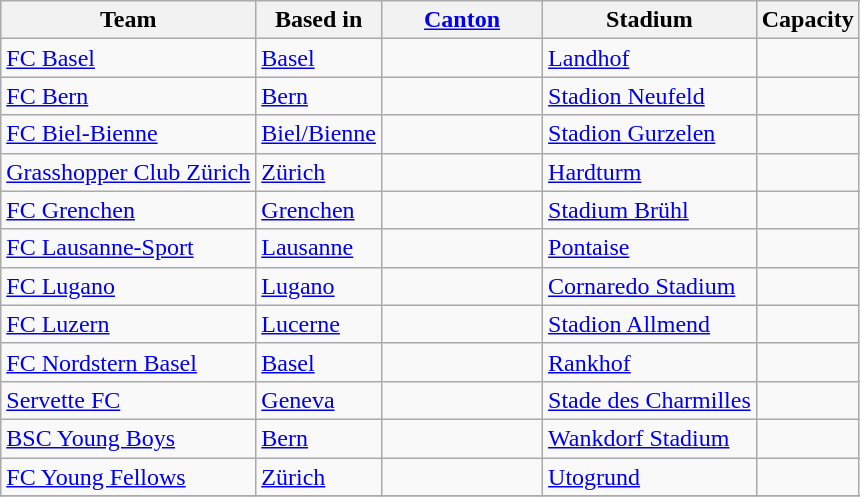<table class="wikitable sortable" style="text-align: left;">
<tr>
<th>Team</th>
<th>Based in</th>
<th width="100"><a href='#'>Canton</a></th>
<th>Stadium</th>
<th>Capacity</th>
</tr>
<tr>
<td><a href='#'>FC Basel</a></td>
<td><a href='#'>Basel</a></td>
<td></td>
<td><a href='#'>Landhof</a></td>
<td></td>
</tr>
<tr>
<td><a href='#'>FC Bern</a></td>
<td><a href='#'>Bern</a></td>
<td></td>
<td><a href='#'>Stadion Neufeld</a></td>
<td></td>
</tr>
<tr>
<td><a href='#'>FC Biel-Bienne</a></td>
<td><a href='#'>Biel/Bienne</a></td>
<td></td>
<td><a href='#'>Stadion Gurzelen</a></td>
<td></td>
</tr>
<tr>
<td><a href='#'>Grasshopper Club Zürich</a></td>
<td><a href='#'>Zürich</a></td>
<td></td>
<td><a href='#'>Hardturm</a></td>
<td></td>
</tr>
<tr>
<td><a href='#'>FC Grenchen</a></td>
<td><a href='#'>Grenchen</a></td>
<td></td>
<td><a href='#'>Stadium Brühl</a></td>
<td></td>
</tr>
<tr>
<td><a href='#'>FC Lausanne-Sport</a></td>
<td><a href='#'>Lausanne</a></td>
<td></td>
<td><a href='#'>Pontaise</a></td>
<td></td>
</tr>
<tr>
<td><a href='#'>FC Lugano</a></td>
<td><a href='#'>Lugano</a></td>
<td></td>
<td><a href='#'>Cornaredo Stadium</a></td>
<td></td>
</tr>
<tr>
<td><a href='#'>FC Luzern</a></td>
<td><a href='#'>Lucerne</a></td>
<td></td>
<td><a href='#'>Stadion Allmend</a></td>
<td></td>
</tr>
<tr>
<td><a href='#'>FC Nordstern Basel</a></td>
<td><a href='#'>Basel</a></td>
<td></td>
<td><a href='#'>Rankhof</a></td>
<td></td>
</tr>
<tr>
<td><a href='#'>Servette FC</a></td>
<td><a href='#'>Geneva</a></td>
<td></td>
<td><a href='#'>Stade des Charmilles</a></td>
<td></td>
</tr>
<tr>
<td><a href='#'>BSC Young Boys</a></td>
<td><a href='#'>Bern</a></td>
<td></td>
<td><a href='#'>Wankdorf Stadium</a></td>
<td></td>
</tr>
<tr>
<td><a href='#'>FC Young Fellows</a></td>
<td><a href='#'>Zürich</a></td>
<td></td>
<td><a href='#'>Utogrund</a></td>
<td></td>
</tr>
<tr>
</tr>
</table>
